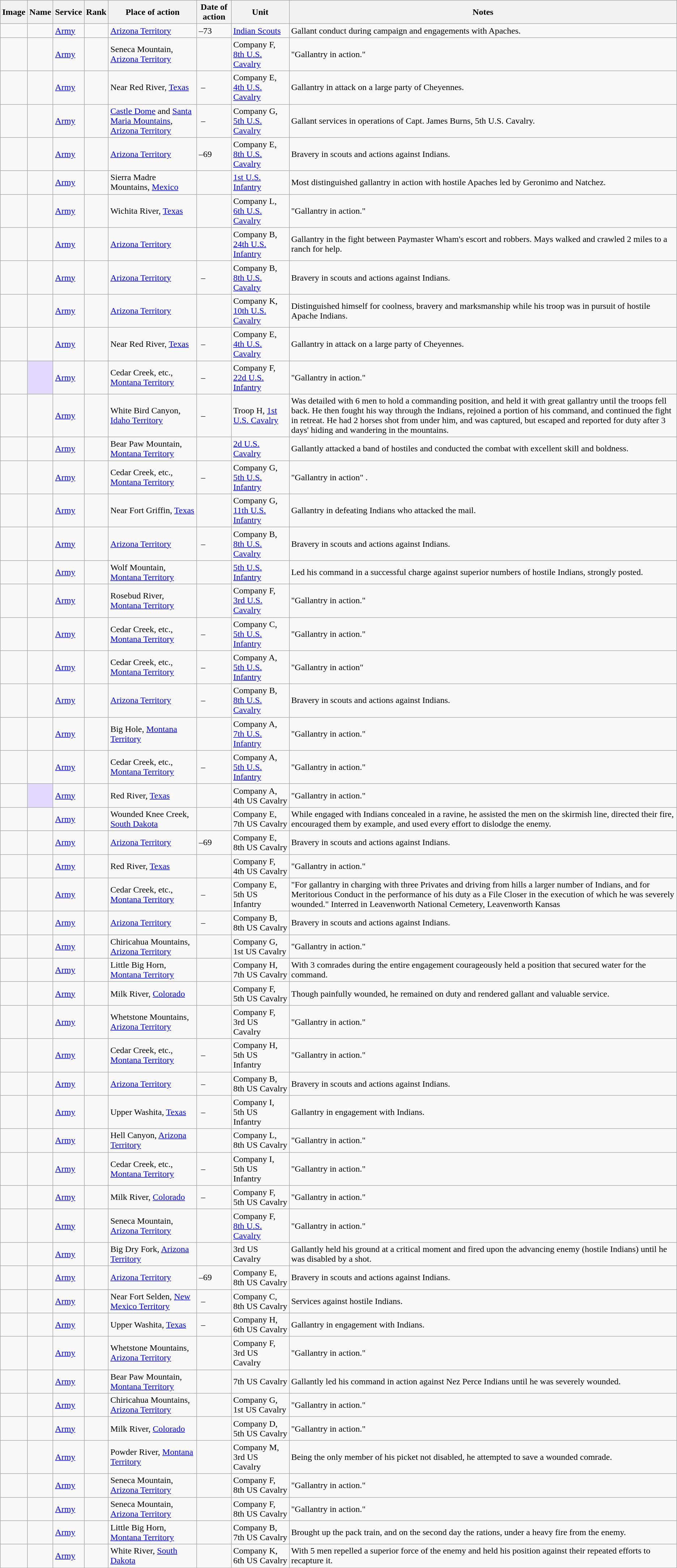<table class="wikitable sortable">
<tr>
<th class="unsortable">Image</th>
<th>Name</th>
<th>Service</th>
<th>Rank</th>
<th>Place of action</th>
<th>Date of action</th>
<th>Unit</th>
<th class="unsortable">Notes</th>
</tr>
<tr>
<td></td>
<td></td>
<td><a href='#'>Army</a></td>
<td></td>
<td><a href='#'>Arizona Territory</a></td>
<td>–73</td>
<td><a href='#'>Indian Scouts</a></td>
<td>Gallant conduct during campaign and engagements with Apaches.</td>
</tr>
<tr>
<td></td>
<td></td>
<td><a href='#'>Army</a></td>
<td></td>
<td>Seneca Mountain, <a href='#'>Arizona Territory</a></td>
<td></td>
<td>Company F, <a href='#'>8th U.S. Cavalry</a></td>
<td>"Gallantry in action."</td>
</tr>
<tr>
<td></td>
<td></td>
<td><a href='#'>Army</a></td>
<td></td>
<td>Near Red River, <a href='#'>Texas</a></td>
<td> – </td>
<td>Company E, <a href='#'>4th U.S. Cavalry</a></td>
<td>Gallantry in attack on a large party of Cheyennes.</td>
</tr>
<tr>
<td></td>
<td></td>
<td><a href='#'>Army</a></td>
<td></td>
<td><a href='#'>Castle Dome</a> and <a href='#'>Santa Maria Mountains</a>, <a href='#'>Arizona Territory</a></td>
<td> – </td>
<td>Company G, <a href='#'>5th U.S. Cavalry</a></td>
<td>Gallant services in operations of Capt. James Burns, 5th U.S. Cavalry.</td>
</tr>
<tr>
<td></td>
<td></td>
<td><a href='#'>Army</a></td>
<td></td>
<td><a href='#'>Arizona Territory</a></td>
<td>–69</td>
<td>Company E, <a href='#'>8th U.S. Cavalry</a></td>
<td>Bravery in scouts and actions against Indians.</td>
</tr>
<tr>
<td></td>
<td></td>
<td><a href='#'>Army</a></td>
<td></td>
<td>Sierra Madre Mountains, <a href='#'>Mexico</a></td>
<td></td>
<td><a href='#'>1st U.S. Infantry</a></td>
<td>Most distinguished gallantry in action with hostile Apaches led by Geronimo and Natchez.</td>
</tr>
<tr>
<td></td>
<td></td>
<td><a href='#'>Army</a></td>
<td></td>
<td>Wichita River, <a href='#'>Texas</a></td>
<td></td>
<td>Company L, <a href='#'>6th U.S. Cavalry</a></td>
<td>"Gallantry in action."</td>
</tr>
<tr>
<td></td>
<td></td>
<td><a href='#'>Army</a></td>
<td></td>
<td><a href='#'>Arizona Territory</a></td>
<td></td>
<td>Company B, <a href='#'>24th U.S. Infantry</a></td>
<td>Gallantry in the fight between Paymaster Wham's escort and robbers. Mays walked and crawled 2 miles to a ranch for help.</td>
</tr>
<tr>
<td></td>
<td></td>
<td><a href='#'>Army</a></td>
<td></td>
<td><a href='#'>Arizona Territory</a></td>
<td> – </td>
<td>Company B, <a href='#'>8th U.S. Cavalry</a></td>
<td>Bravery in scouts and actions against Indians.</td>
</tr>
<tr>
<td></td>
<td></td>
<td><a href='#'>Army</a></td>
<td></td>
<td><a href='#'>Arizona Territory</a></td>
<td></td>
<td>Company K, <a href='#'>10th U.S. Cavalry</a></td>
<td>Distinguished himself for coolness, bravery and marksmanship while his troop was in pursuit of hostile Apache Indians.</td>
</tr>
<tr>
<td></td>
<td></td>
<td><a href='#'>Army</a></td>
<td></td>
<td>Near Red River, <a href='#'>Texas</a></td>
<td> – </td>
<td>Company E, <a href='#'>4th U.S. Cavalry</a></td>
<td>Gallantry in attack on a large party of Cheyennes.</td>
</tr>
<tr>
<td></td>
<td style="background:#e3d9ff;"></td>
<td><a href='#'>Army</a></td>
<td></td>
<td>Cedar Creek, etc., <a href='#'>Montana Territory</a></td>
<td> – </td>
<td>Company F, <a href='#'>22d U.S. Infantry</a></td>
<td>"Gallantry in action."</td>
</tr>
<tr>
<td></td>
<td></td>
<td><a href='#'>Army</a></td>
<td></td>
<td>White Bird Canyon, <a href='#'>Idaho Territory</a></td>
<td> – </td>
<td>Troop H, <a href='#'>1st U.S. Cavalry</a></td>
<td>Was detailed with 6 men to hold a commanding position, and held it with great gallantry until the troops fell back. He then fought his way through the Indians, rejoined a portion of his command, and continued the fight in retreat. He had 2 horses shot from under him, and was captured, but escaped and reported for duty after 3 days' hiding and wandering in the mountains.</td>
</tr>
<tr>
<td></td>
<td></td>
<td><a href='#'>Army</a></td>
<td></td>
<td>Bear Paw Mountain, <a href='#'>Montana Territory</a></td>
<td></td>
<td><a href='#'>2d U.S. Cavalry</a></td>
<td>Gallantly attacked a band of hostiles and conducted the combat with excellent skill and boldness.</td>
</tr>
<tr>
<td></td>
<td></td>
<td><a href='#'>Army</a></td>
<td></td>
<td>Cedar Creek, etc., <a href='#'>Montana Territory</a></td>
<td> – </td>
<td>Company G, <a href='#'>5th U.S. Infantry</a></td>
<td>"Gallantry in action" .</td>
</tr>
<tr>
<td></td>
<td></td>
<td><a href='#'>Army</a></td>
<td></td>
<td>Near Fort Griffin, <a href='#'>Texas</a></td>
<td></td>
<td>Company G, <a href='#'>11th U.S. Infantry</a></td>
<td>Gallantry in defeating Indians who attacked the mail.</td>
</tr>
<tr>
<td></td>
<td></td>
<td><a href='#'>Army</a></td>
<td></td>
<td><a href='#'>Arizona Territory</a></td>
<td> – </td>
<td>Company B, <a href='#'>8th U.S. Cavalry</a></td>
<td>Bravery in scouts and actions against Indians.</td>
</tr>
<tr>
<td></td>
<td></td>
<td><a href='#'>Army</a></td>
<td></td>
<td>Wolf Mountain, <a href='#'>Montana Territory</a></td>
<td></td>
<td><a href='#'>5th U.S. Infantry</a></td>
<td>Led his command in a successful charge against superior numbers of hostile Indians, strongly posted.</td>
</tr>
<tr>
<td></td>
<td></td>
<td><a href='#'>Army</a></td>
<td></td>
<td>Rosebud River, <a href='#'>Montana Territory</a></td>
<td></td>
<td>Company F, <a href='#'>3rd U.S. Cavalry</a></td>
<td>"Gallantry in action."</td>
</tr>
<tr>
<td></td>
<td></td>
<td><a href='#'>Army</a></td>
<td></td>
<td>Cedar Creek, etc., <a href='#'>Montana Territory</a></td>
<td> – </td>
<td>Company C, <a href='#'>5th U.S. Infantry</a></td>
<td>"Gallantry in action."</td>
</tr>
<tr>
<td></td>
<td></td>
<td><a href='#'>Army</a></td>
<td></td>
<td>Cedar Creek, etc., <a href='#'>Montana Territory</a></td>
<td> – </td>
<td>Company A, <a href='#'>5th U.S. Infantry</a></td>
<td>"Gallantry in action"</td>
</tr>
<tr>
<td></td>
<td></td>
<td><a href='#'>Army</a></td>
<td></td>
<td><a href='#'>Arizona Territory</a></td>
<td> – </td>
<td>Company B, <a href='#'>8th U.S. Cavalry</a></td>
<td>Bravery in scouts and actions against Indians.</td>
</tr>
<tr>
<td></td>
<td></td>
<td><a href='#'>Army</a></td>
<td></td>
<td>Big Hole, <a href='#'>Montana Territory</a></td>
<td></td>
<td>Company A, <a href='#'>7th U.S. Infantry</a></td>
<td>"Gallantry in action."</td>
</tr>
<tr>
<td></td>
<td></td>
<td><a href='#'>Army</a></td>
<td></td>
<td>Cedar Creek, etc., <a href='#'>Montana Territory</a></td>
<td> – </td>
<td>Company A, <a href='#'>5th U.S. Infantry</a></td>
<td>"Gallantry in action."</td>
</tr>
<tr>
<td></td>
<td style="background:#e3d9ff;"></td>
<td><a href='#'>Army</a></td>
<td></td>
<td>Red River, <a href='#'>Texas</a></td>
<td></td>
<td>Company A, 4th US Cavalry</td>
<td>"Gallantry in action."</td>
</tr>
<tr>
<td></td>
<td></td>
<td><a href='#'>Army</a></td>
<td></td>
<td>Wounded Knee Creek, <a href='#'>South Dakota</a></td>
<td></td>
<td>Company E, 7th US Cavalry</td>
<td>While engaged with Indians concealed in a ravine, he assisted the men on the skirmish line, directed their fire, encouraged them by example, and used every effort to dislodge the enemy.</td>
</tr>
<tr>
<td></td>
<td></td>
<td><a href='#'>Army</a></td>
<td></td>
<td><a href='#'>Arizona Territory</a></td>
<td>–69</td>
<td>Company E, 8th US Cavalry</td>
<td>Bravery in scouts and actions against Indians.</td>
</tr>
<tr>
<td></td>
<td></td>
<td><a href='#'>Army</a></td>
<td></td>
<td>Red River, <a href='#'>Texas</a></td>
<td></td>
<td>Company F, 4th US Cavalry</td>
<td>"Gallantry in action."</td>
</tr>
<tr>
<td></td>
<td></td>
<td><a href='#'>Army</a></td>
<td></td>
<td>Cedar Creek, etc., <a href='#'>Montana Territory</a></td>
<td> – </td>
<td>Company E, 5th US Infantry</td>
<td>"For gallantry in charging with three Privates and driving from hills a larger number of Indians, and for Meritorious Conduct in the performance of his duty as a File Closer in the execution of which he was severely wounded."  Interred in Leavenworth National Cemetery, Leavenworth Kansas</td>
</tr>
<tr>
<td></td>
<td></td>
<td><a href='#'>Army</a></td>
<td></td>
<td><a href='#'>Arizona Territory</a></td>
<td> – </td>
<td>Company B, 8th US Cavalry</td>
<td>Bravery in scouts and actions against Indians.</td>
</tr>
<tr>
<td></td>
<td></td>
<td><a href='#'>Army</a></td>
<td></td>
<td>Chiricahua Mountains, <a href='#'>Arizona Territory</a></td>
<td></td>
<td>Company G, 1st US Cavalry</td>
<td>"Gallantry in action."</td>
</tr>
<tr>
<td></td>
<td></td>
<td><a href='#'>Army</a></td>
<td></td>
<td>Little Big Horn, <a href='#'>Montana Territory</a></td>
<td></td>
<td>Company H, 7th US Cavalry</td>
<td>With 3 comrades during the entire engagement courageously held a position that secured water for the command.</td>
</tr>
<tr>
<td></td>
<td></td>
<td><a href='#'>Army</a></td>
<td></td>
<td>Milk River, <a href='#'>Colorado</a></td>
<td></td>
<td>Company F, 5th US Cavalry</td>
<td>Though painfully wounded, he remained on duty and rendered gallant and valuable service.</td>
</tr>
<tr>
<td></td>
<td></td>
<td><a href='#'>Army</a></td>
<td></td>
<td>Whetstone Mountains, <a href='#'>Arizona Territory</a></td>
<td></td>
<td>Company F, 3rd US Cavalry</td>
<td>"Gallantry in action."</td>
</tr>
<tr>
<td></td>
<td></td>
<td><a href='#'>Army</a></td>
<td></td>
<td>Cedar Creek, etc., <a href='#'>Montana Territory</a></td>
<td> – </td>
<td>Company H, 5th US Infantry</td>
<td>"Gallantry in action."</td>
</tr>
<tr>
<td></td>
<td></td>
<td><a href='#'>Army</a></td>
<td></td>
<td><a href='#'>Arizona Territory</a></td>
<td> – </td>
<td>Company B, 8th US Cavalry</td>
<td>Bravery in scouts and actions against Indians.</td>
</tr>
<tr>
<td></td>
<td></td>
<td><a href='#'>Army</a></td>
<td></td>
<td>Upper Washita, <a href='#'>Texas</a></td>
<td> – </td>
<td>Company I, 5th US Infantry</td>
<td>Gallantry in engagement with Indians.</td>
</tr>
<tr>
<td></td>
<td></td>
<td><a href='#'>Army</a></td>
<td></td>
<td>Hell Canyon, <a href='#'>Arizona Territory</a></td>
<td></td>
<td>Company L, 8th US Cavalry</td>
<td>"Gallantry in action."</td>
</tr>
<tr>
<td></td>
<td></td>
<td><a href='#'>Army</a></td>
<td></td>
<td>Cedar Creek, etc., <a href='#'>Montana Territory</a></td>
<td> – </td>
<td>Company I, 5th US Infantry</td>
<td>"Gallantry in action."</td>
</tr>
<tr>
<td></td>
<td></td>
<td><a href='#'>Army</a></td>
<td></td>
<td>Milk River, <a href='#'>Colorado</a></td>
<td> – </td>
<td>Company F, 5th US Cavalry</td>
<td>"Gallantry in action."</td>
</tr>
<tr>
<td></td>
<td></td>
<td><a href='#'>Army</a></td>
<td></td>
<td>Seneca Mountain, <a href='#'>Arizona Territory</a></td>
<td></td>
<td>Company F, <a href='#'>8th U.S. Cavalry</a></td>
<td>"Gallantry in action."</td>
</tr>
<tr>
<td></td>
<td></td>
<td><a href='#'>Army</a></td>
<td></td>
<td>Big Dry Fork, <a href='#'>Arizona Territory</a></td>
<td></td>
<td>3rd US Cavalry</td>
<td>Gallantly held his ground at a critical moment and fired upon the advancing enemy (hostile Indians) until he was disabled by a shot.</td>
</tr>
<tr>
<td></td>
<td></td>
<td><a href='#'>Army</a></td>
<td></td>
<td><a href='#'>Arizona Territory</a></td>
<td>–69</td>
<td>Company E, 8th US Cavalry</td>
<td>Bravery in scouts and actions against Indians.</td>
</tr>
<tr>
<td></td>
<td></td>
<td><a href='#'>Army</a></td>
<td></td>
<td>Near Fort Selden, <a href='#'>New Mexico Territory</a></td>
<td> – </td>
<td>Company C, 8th US Cavalry</td>
<td>Services against hostile Indians.</td>
</tr>
<tr>
<td></td>
<td></td>
<td><a href='#'>Army</a></td>
<td></td>
<td>Upper Washita, <a href='#'>Texas</a></td>
<td> – </td>
<td>Company H, 6th US Cavalry</td>
<td>Gallantry in engagement with Indians.</td>
</tr>
<tr>
<td></td>
<td></td>
<td><a href='#'>Army</a></td>
<td></td>
<td>Whetstone Mountains, <a href='#'>Arizona Territory</a></td>
<td></td>
<td>Company F, 3rd US Cavalry</td>
<td>"Gallantry in action."</td>
</tr>
<tr>
<td></td>
<td></td>
<td><a href='#'>Army</a></td>
<td></td>
<td>Bear Paw Mountain, <a href='#'>Montana Territory</a></td>
<td></td>
<td>7th US Cavalry</td>
<td>Gallantly led his command in action against Nez Perce Indians until he was severely wounded.</td>
</tr>
<tr>
<td></td>
<td></td>
<td><a href='#'>Army</a></td>
<td></td>
<td>Chiricahua Mountains, <a href='#'>Arizona Territory</a></td>
<td></td>
<td>Company G, 1st US Cavalry</td>
<td>"Gallantry in action."</td>
</tr>
<tr>
<td></td>
<td></td>
<td><a href='#'>Army</a></td>
<td></td>
<td>Milk River, <a href='#'>Colorado</a></td>
<td></td>
<td>Company D, 5th US Cavalry</td>
<td>"Gallantry in action."</td>
</tr>
<tr>
<td></td>
<td></td>
<td><a href='#'>Army</a></td>
<td></td>
<td>Powder River, <a href='#'>Montana Territory</a></td>
<td></td>
<td>Company M, 3rd US Cavalry</td>
<td>Being the only member of his picket not disabled, he attempted to save a wounded comrade.</td>
</tr>
<tr>
<td></td>
<td></td>
<td><a href='#'>Army</a></td>
<td></td>
<td>Seneca Mountain, <a href='#'>Arizona Territory</a></td>
<td></td>
<td>Company F, 8th US Cavalry</td>
<td>"Gallantry in action."</td>
</tr>
<tr>
<td></td>
<td></td>
<td><a href='#'>Army</a></td>
<td></td>
<td>Seneca Mountain, <a href='#'>Arizona Territory</a></td>
<td></td>
<td>Company F, 8th US Cavalry</td>
<td>"Gallantry in action."</td>
</tr>
<tr>
<td></td>
<td></td>
<td><a href='#'>Army</a></td>
<td></td>
<td>Little Big Horn, <a href='#'>Montana Territory</a></td>
<td></td>
<td>Company B, 7th US Cavalry</td>
<td>Brought up the pack train, and on the second day the rations, under a heavy fire from the enemy.</td>
</tr>
<tr>
<td></td>
<td></td>
<td><a href='#'>Army</a></td>
<td></td>
<td>White River, <a href='#'>South Dakota</a></td>
<td></td>
<td>Company K, 6th US Cavalry</td>
<td>With 5 men repelled a superior force of the enemy and held his position against their repeated efforts to recapture it.</td>
</tr>
</table>
